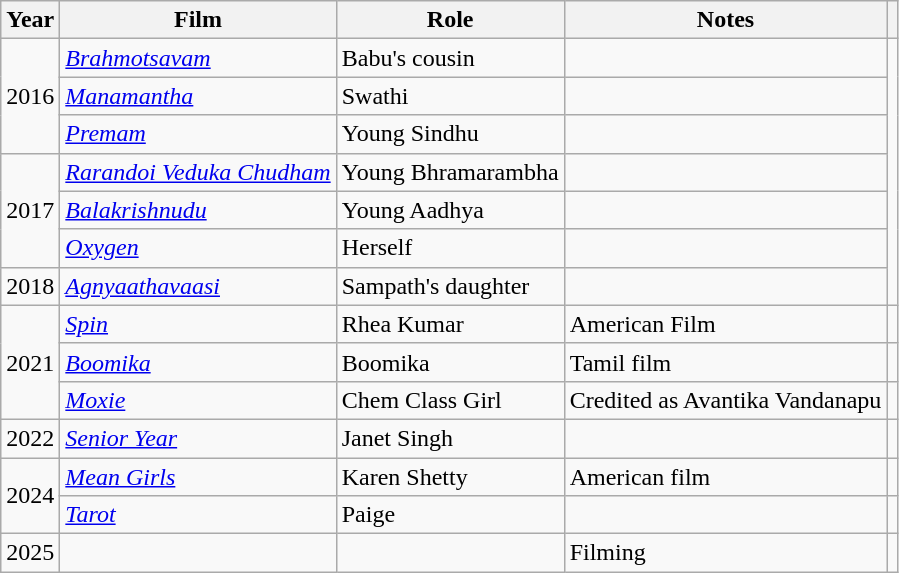<table class="wikitable sortable">
<tr>
<th>Year</th>
<th>Film</th>
<th>Role</th>
<th class="unsortable">Notes</th>
<th class="unsortable"></th>
</tr>
<tr>
<td rowspan="3">2016</td>
<td><em><a href='#'>Brahmotsavam</a></em></td>
<td>Babu's cousin</td>
<td></td>
</tr>
<tr>
<td><em><a href='#'>Manamantha</a></em></td>
<td>Swathi</td>
<td></td>
</tr>
<tr>
<td><em><a href='#'>Premam</a></em></td>
<td>Young Sindhu</td>
<td></td>
</tr>
<tr>
<td rowspan="3">2017</td>
<td><em><a href='#'>Rarandoi Veduka Chudham</a></em></td>
<td>Young Bhramarambha</td>
<td></td>
</tr>
<tr>
<td><em><a href='#'>Balakrishnudu</a></em></td>
<td>Young Aadhya</td>
<td></td>
</tr>
<tr>
<td><em><a href='#'>Oxygen</a></em></td>
<td>Herself</td>
<td></td>
</tr>
<tr>
<td>2018</td>
<td><em><a href='#'>Agnyaathavaasi</a></em></td>
<td>Sampath's daughter</td>
<td></td>
</tr>
<tr>
<td rowspan="3">2021</td>
<td><em><a href='#'>Spin</a></em></td>
<td>Rhea Kumar</td>
<td>American Film</td>
<td></td>
</tr>
<tr>
<td><em><a href='#'>Boomika</a></em></td>
<td>Boomika</td>
<td>Tamil film</td>
<td></td>
</tr>
<tr>
<td><em><a href='#'>Moxie</a></em></td>
<td>Chem Class Girl</td>
<td>Credited as Avantika Vandanapu</td>
<td></td>
</tr>
<tr>
<td>2022</td>
<td><em><a href='#'>Senior Year</a></em></td>
<td>Janet Singh</td>
<td></td>
<td></td>
</tr>
<tr>
<td rowspan="2">2024</td>
<td><em><a href='#'>Mean Girls</a></em></td>
<td>Karen Shetty</td>
<td>American film</td>
<td></td>
</tr>
<tr>
<td><a href='#'><em>Tarot</em></a></td>
<td>Paige</td>
<td></td>
<td><em></em></td>
</tr>
<tr>
<td>2025</td>
<td></td>
<td></td>
<td>Filming</td>
<td></td>
</tr>
</table>
